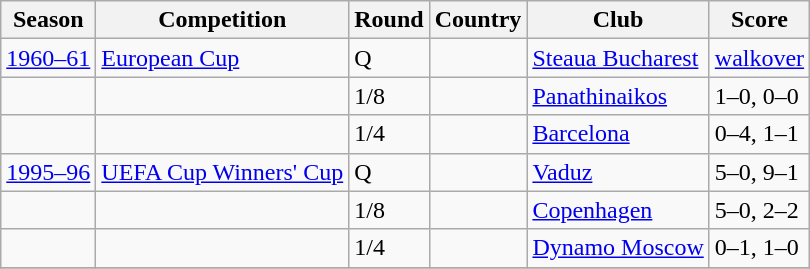<table class="wikitable">
<tr>
<th>Season</th>
<th>Competition</th>
<th>Round</th>
<th>Country</th>
<th>Club</th>
<th>Score</th>
</tr>
<tr>
<td><a href='#'>1960–61</a></td>
<td><a href='#'>European Cup</a></td>
<td>Q</td>
<td></td>
<td><a href='#'>Steaua Bucharest</a></td>
<td><a href='#'>walkover</a></td>
</tr>
<tr>
<td></td>
<td></td>
<td>1/8</td>
<td></td>
<td><a href='#'>Panathinaikos</a></td>
<td>1–0, 0–0</td>
</tr>
<tr>
<td></td>
<td></td>
<td>1/4</td>
<td></td>
<td><a href='#'>Barcelona</a></td>
<td>0–4, 1–1</td>
</tr>
<tr>
<td><a href='#'>1995–96</a></td>
<td><a href='#'>UEFA Cup Winners' Cup</a></td>
<td>Q</td>
<td></td>
<td><a href='#'>Vaduz</a></td>
<td>5–0, 9–1</td>
</tr>
<tr>
<td></td>
<td></td>
<td>1/8</td>
<td></td>
<td><a href='#'>Copenhagen</a></td>
<td>5–0, 2–2</td>
</tr>
<tr>
<td></td>
<td></td>
<td>1/4</td>
<td></td>
<td><a href='#'>Dynamo Moscow</a></td>
<td>0–1, 1–0</td>
</tr>
<tr>
</tr>
</table>
